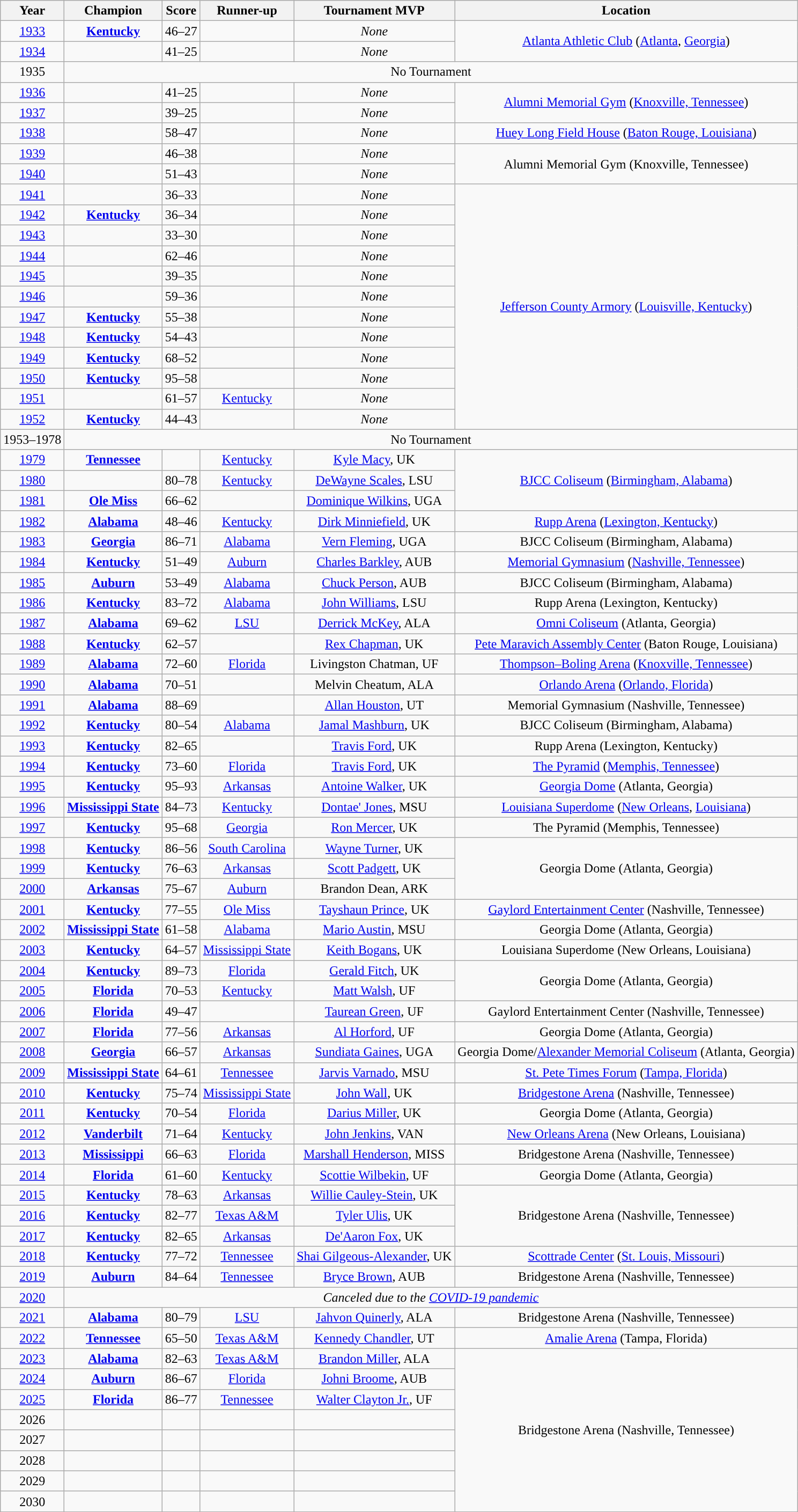<table class="wikitable sortable" style="text-align:center">
<tr>
<th width=px>Year</th>
<th width=px>Champion</th>
<th width=px>Score</th>
<th width=px>Runner-up</th>
<th width=px>Tournament MVP</th>
<th width=px>Location</th>
</tr>
<tr>
<td><a href='#'>1933</a></td>
<td><a href='#'><strong>Kentucky</strong></a></td>
<td>46–27</td>
<td></td>
<td><em>None</em></td>
<td rowspan=2><a href='#'>Atlanta Athletic Club</a> (<a href='#'>Atlanta</a>, <a href='#'>Georgia</a>)</td>
</tr>
<tr>
<td><a href='#'>1934</a></td>
<td><strong></strong></td>
<td>41–25</td>
<td></td>
<td><em>None</em></td>
</tr>
<tr>
<td>1935</td>
<td colspan=5>No Tournament</td>
</tr>
<tr>
<td><a href='#'>1936</a></td>
<td><strong></strong></td>
<td>41–25</td>
<td></td>
<td><em>None</em></td>
<td rowspan=2><a href='#'>Alumni Memorial Gym</a> (<a href='#'>Knoxville, Tennessee</a>)</td>
</tr>
<tr>
<td><a href='#'>1937</a></td>
<td><strong></strong></td>
<td>39–25</td>
<td></td>
<td><em>None</em></td>
</tr>
<tr>
<td><a href='#'>1938</a></td>
<td><strong></strong></td>
<td>58–47</td>
<td></td>
<td><em>None</em></td>
<td><a href='#'>Huey Long Field House</a> (<a href='#'>Baton Rouge, Louisiana</a>)</td>
</tr>
<tr>
<td><a href='#'>1939</a></td>
<td><strong></strong></td>
<td>46–38</td>
<td></td>
<td><em>None</em></td>
<td rowspan=2>Alumni Memorial Gym (Knoxville, Tennessee)</td>
</tr>
<tr>
<td><a href='#'>1940</a></td>
<td><strong></strong></td>
<td>51–43</td>
<td></td>
<td><em>None</em></td>
</tr>
<tr>
<td><a href='#'>1941</a></td>
<td><strong></strong></td>
<td>36–33</td>
<td></td>
<td><em>None</em></td>
<td rowspan=12><a href='#'>Jefferson County Armory</a> (<a href='#'>Louisville, Kentucky</a>)</td>
</tr>
<tr>
<td><a href='#'>1942</a></td>
<td><a href='#'><strong>Kentucky</strong></a></td>
<td>36–34</td>
<td></td>
<td><em>None</em></td>
</tr>
<tr>
<td><a href='#'>1943</a></td>
<td><strong></strong></td>
<td>33–30</td>
<td></td>
<td><em>None</em></td>
</tr>
<tr>
<td><a href='#'>1944</a></td>
<td><strong></strong></td>
<td>62–46</td>
<td></td>
<td><em>None</em></td>
</tr>
<tr>
<td><a href='#'>1945</a></td>
<td><strong></strong></td>
<td>39–35</td>
<td></td>
<td><em>None</em></td>
</tr>
<tr>
<td><a href='#'>1946</a></td>
<td><strong></strong></td>
<td>59–36</td>
<td></td>
<td><em>None</em></td>
</tr>
<tr>
<td><a href='#'>1947</a></td>
<td><a href='#'><strong>Kentucky</strong></a></td>
<td>55–38</td>
<td></td>
<td><em>None</em></td>
</tr>
<tr>
<td><a href='#'>1948</a></td>
<td><a href='#'><strong>Kentucky</strong></a></td>
<td>54–43</td>
<td></td>
<td><em>None</em></td>
</tr>
<tr>
<td><a href='#'>1949</a></td>
<td><a href='#'><strong>Kentucky</strong></a></td>
<td>68–52</td>
<td></td>
<td><em>None</em></td>
</tr>
<tr>
<td><a href='#'>1950</a></td>
<td><a href='#'><strong>Kentucky</strong></a></td>
<td>95–58</td>
<td></td>
<td><em>None</em></td>
</tr>
<tr>
<td><a href='#'>1951</a></td>
<td><strong></strong></td>
<td>61–57</td>
<td><a href='#'>Kentucky</a></td>
<td><em>None</em></td>
</tr>
<tr>
<td><a href='#'>1952</a></td>
<td><a href='#'><strong>Kentucky</strong></a></td>
<td>44–43</td>
<td></td>
<td><em>None</em></td>
</tr>
<tr>
<td>1953–1978</td>
<td colspan=5>No Tournament</td>
</tr>
<tr>
<td><a href='#'>1979</a></td>
<td><a href='#'><strong>Tennessee</strong></a></td>
<td></td>
<td><a href='#'>Kentucky</a></td>
<td><a href='#'>Kyle Macy</a>, UK</td>
<td rowspan=3><a href='#'>BJCC Coliseum</a> (<a href='#'>Birmingham, Alabama</a>)</td>
</tr>
<tr>
<td><a href='#'>1980</a></td>
<td><strong></strong></td>
<td>80–78</td>
<td><a href='#'>Kentucky</a></td>
<td><a href='#'>DeWayne Scales</a>, LSU</td>
</tr>
<tr>
<td><a href='#'>1981</a></td>
<td><a href='#'><strong>Ole Miss</strong></a></td>
<td>66–62</td>
<td></td>
<td><a href='#'>Dominique Wilkins</a>, UGA</td>
</tr>
<tr>
<td><a href='#'>1982</a></td>
<td><a href='#'><strong>Alabama</strong></a></td>
<td>48–46</td>
<td><a href='#'>Kentucky</a></td>
<td><a href='#'>Dirk Minniefield</a>, UK</td>
<td><a href='#'>Rupp Arena</a> (<a href='#'>Lexington, Kentucky</a>)</td>
</tr>
<tr>
<td><a href='#'>1983</a></td>
<td><a href='#'><strong>Georgia</strong></a></td>
<td>86–71</td>
<td><a href='#'>Alabama</a></td>
<td><a href='#'>Vern Fleming</a>, UGA</td>
<td>BJCC Coliseum (Birmingham, Alabama)</td>
</tr>
<tr>
<td><a href='#'>1984</a></td>
<td><a href='#'><strong>Kentucky</strong></a></td>
<td>51–49</td>
<td><a href='#'>Auburn</a></td>
<td><a href='#'>Charles Barkley</a>, AUB</td>
<td><a href='#'>Memorial Gymnasium</a> (<a href='#'>Nashville, Tennessee</a>)</td>
</tr>
<tr>
<td><a href='#'>1985</a></td>
<td><a href='#'><strong>Auburn</strong></a></td>
<td>53–49</td>
<td><a href='#'>Alabama</a></td>
<td><a href='#'>Chuck Person</a>, AUB</td>
<td>BJCC Coliseum (Birmingham, Alabama)</td>
</tr>
<tr>
<td><a href='#'>1986</a></td>
<td><a href='#'><strong>Kentucky</strong></a></td>
<td>83–72</td>
<td><a href='#'>Alabama</a></td>
<td><a href='#'>John Williams</a>, LSU</td>
<td>Rupp Arena (Lexington, Kentucky)</td>
</tr>
<tr>
<td><a href='#'>1987</a></td>
<td><a href='#'><strong>Alabama</strong></a></td>
<td>69–62</td>
<td><a href='#'>LSU</a></td>
<td><a href='#'>Derrick McKey</a>, ALA</td>
<td><a href='#'>Omni Coliseum</a> (Atlanta, Georgia)</td>
</tr>
<tr>
<td><a href='#'>1988</a></td>
<td><strong><a href='#'>Kentucky</a></strong></td>
<td>62–57</td>
<td></td>
<td><a href='#'>Rex Chapman</a>, UK</td>
<td><a href='#'>Pete Maravich Assembly Center</a> (Baton Rouge, Louisiana)</td>
</tr>
<tr>
<td><a href='#'>1989</a></td>
<td><a href='#'><strong>Alabama</strong></a></td>
<td>72–60</td>
<td><a href='#'>Florida</a></td>
<td>Livingston Chatman, UF</td>
<td><a href='#'>Thompson–Boling Arena</a> (<a href='#'>Knoxville, Tennessee</a>)</td>
</tr>
<tr>
<td><a href='#'>1990</a></td>
<td><a href='#'><strong>Alabama</strong></a></td>
<td>70–51</td>
<td></td>
<td>Melvin Cheatum, ALA</td>
<td><a href='#'>Orlando Arena</a> (<a href='#'>Orlando, Florida</a>)</td>
</tr>
<tr>
<td><a href='#'>1991</a></td>
<td><a href='#'><strong>Alabama</strong></a></td>
<td>88–69</td>
<td></td>
<td><a href='#'>Allan Houston</a>, UT</td>
<td>Memorial Gymnasium (Nashville, Tennessee)</td>
</tr>
<tr>
<td><a href='#'>1992</a></td>
<td><a href='#'><strong>Kentucky</strong></a></td>
<td>80–54</td>
<td><a href='#'>Alabama</a></td>
<td><a href='#'>Jamal Mashburn</a>, UK</td>
<td>BJCC Coliseum (Birmingham, Alabama)</td>
</tr>
<tr>
<td><a href='#'>1993</a></td>
<td><a href='#'><strong>Kentucky</strong></a></td>
<td>82–65</td>
<td></td>
<td><a href='#'>Travis Ford</a>, UK</td>
<td>Rupp Arena (Lexington, Kentucky)</td>
</tr>
<tr>
<td><a href='#'>1994</a></td>
<td><a href='#'><strong>Kentucky</strong></a></td>
<td>73–60</td>
<td><a href='#'>Florida</a></td>
<td><a href='#'>Travis Ford</a>, UK</td>
<td><a href='#'>The Pyramid</a> (<a href='#'>Memphis, Tennessee</a>)</td>
</tr>
<tr>
<td><a href='#'>1995</a></td>
<td><a href='#'><strong>Kentucky</strong></a></td>
<td>95–93</td>
<td><a href='#'>Arkansas</a></td>
<td><a href='#'>Antoine Walker</a>, UK</td>
<td><a href='#'>Georgia Dome</a> (Atlanta, Georgia)</td>
</tr>
<tr>
<td><a href='#'>1996</a></td>
<td><a href='#'><strong>Mississippi State</strong></a></td>
<td>84–73</td>
<td><a href='#'>Kentucky</a></td>
<td><a href='#'>Dontae' Jones</a>, MSU</td>
<td><a href='#'>Louisiana Superdome</a> (<a href='#'>New Orleans</a>, <a href='#'>Louisiana</a>)</td>
</tr>
<tr>
<td><a href='#'>1997</a></td>
<td><a href='#'><strong>Kentucky</strong></a></td>
<td>95–68</td>
<td><a href='#'>Georgia</a></td>
<td><a href='#'>Ron Mercer</a>, UK</td>
<td>The Pyramid (Memphis, Tennessee)</td>
</tr>
<tr>
<td><a href='#'>1998</a></td>
<td><a href='#'><strong>Kentucky</strong></a></td>
<td>86–56</td>
<td><a href='#'>South Carolina</a></td>
<td><a href='#'>Wayne Turner</a>, UK</td>
<td rowspan=3>Georgia Dome (Atlanta, Georgia)</td>
</tr>
<tr>
<td><a href='#'>1999</a></td>
<td><a href='#'><strong>Kentucky</strong></a></td>
<td>76–63</td>
<td><a href='#'>Arkansas</a></td>
<td><a href='#'>Scott Padgett</a>, UK</td>
</tr>
<tr>
<td><a href='#'>2000</a></td>
<td><a href='#'><strong>Arkansas</strong></a></td>
<td>75–67</td>
<td><a href='#'>Auburn</a></td>
<td>Brandon Dean, ARK</td>
</tr>
<tr>
<td><a href='#'>2001</a></td>
<td><a href='#'><strong>Kentucky</strong></a></td>
<td>77–55</td>
<td><a href='#'>Ole Miss</a></td>
<td><a href='#'>Tayshaun Prince</a>, UK</td>
<td><a href='#'>Gaylord Entertainment Center</a> (Nashville, Tennessee)</td>
</tr>
<tr>
<td><a href='#'>2002</a></td>
<td><a href='#'><strong>Mississippi State</strong></a></td>
<td>61–58</td>
<td><a href='#'>Alabama</a></td>
<td><a href='#'>Mario Austin</a>, MSU</td>
<td>Georgia Dome (Atlanta, Georgia)</td>
</tr>
<tr>
<td><a href='#'>2003</a></td>
<td><a href='#'><strong>Kentucky</strong></a></td>
<td>64–57</td>
<td><a href='#'>Mississippi State</a></td>
<td><a href='#'>Keith Bogans</a>, UK</td>
<td>Louisiana Superdome (New Orleans, Louisiana)</td>
</tr>
<tr>
<td><a href='#'>2004</a></td>
<td><a href='#'><strong>Kentucky</strong></a></td>
<td>89–73</td>
<td><a href='#'>Florida</a></td>
<td><a href='#'>Gerald Fitch</a>, UK</td>
<td rowspan=2>Georgia Dome (Atlanta, Georgia)</td>
</tr>
<tr>
<td><a href='#'>2005</a></td>
<td><a href='#'><strong>Florida</strong></a></td>
<td>70–53</td>
<td><a href='#'>Kentucky</a></td>
<td><a href='#'>Matt Walsh</a>, UF</td>
</tr>
<tr>
<td><a href='#'>2006</a></td>
<td><a href='#'><strong>Florida</strong></a></td>
<td>49–47</td>
<td></td>
<td><a href='#'>Taurean Green</a>, UF</td>
<td>Gaylord Entertainment Center (Nashville, Tennessee)</td>
</tr>
<tr>
<td><a href='#'>2007</a></td>
<td><a href='#'><strong>Florida</strong></a></td>
<td>77–56</td>
<td><a href='#'>Arkansas</a></td>
<td><a href='#'>Al Horford</a>, UF</td>
<td>Georgia Dome (Atlanta, Georgia)</td>
</tr>
<tr>
<td><a href='#'>2008</a></td>
<td><a href='#'><strong>Georgia</strong></a></td>
<td>66–57</td>
<td><a href='#'>Arkansas</a></td>
<td><a href='#'>Sundiata Gaines</a>, UGA</td>
<td>Georgia Dome/<a href='#'>Alexander Memorial Coliseum</a> (Atlanta, Georgia)</td>
</tr>
<tr>
<td><a href='#'>2009</a></td>
<td><a href='#'><strong>Mississippi State</strong></a></td>
<td>64–61</td>
<td><a href='#'>Tennessee</a></td>
<td><a href='#'>Jarvis Varnado</a>, MSU</td>
<td><a href='#'>St. Pete Times Forum</a> (<a href='#'>Tampa, Florida</a>)</td>
</tr>
<tr>
<td><a href='#'>2010</a></td>
<td><a href='#'><strong>Kentucky</strong></a></td>
<td>75–74</td>
<td><a href='#'>Mississippi State</a></td>
<td><a href='#'>John Wall</a>, UK</td>
<td><a href='#'>Bridgestone Arena</a> (Nashville, Tennessee)</td>
</tr>
<tr>
<td><a href='#'>2011</a></td>
<td><a href='#'><strong>Kentucky</strong></a></td>
<td>70–54</td>
<td><a href='#'>Florida</a></td>
<td><a href='#'>Darius Miller</a>, UK</td>
<td>Georgia Dome (Atlanta, Georgia)</td>
</tr>
<tr>
<td><a href='#'>2012</a></td>
<td><a href='#'><strong>Vanderbilt</strong></a></td>
<td>71–64</td>
<td><a href='#'>Kentucky</a></td>
<td><a href='#'>John Jenkins</a>, VAN</td>
<td><a href='#'>New Orleans Arena</a> (New Orleans, Louisiana)</td>
</tr>
<tr>
<td><a href='#'>2013</a></td>
<td><a href='#'><strong>Mississippi</strong></a></td>
<td>66–63</td>
<td><a href='#'>Florida</a></td>
<td><a href='#'>Marshall Henderson</a>, MISS</td>
<td>Bridgestone Arena (Nashville, Tennessee)</td>
</tr>
<tr>
<td><a href='#'>2014</a></td>
<td><a href='#'><strong>Florida</strong></a></td>
<td>61–60</td>
<td><a href='#'>Kentucky</a></td>
<td><a href='#'>Scottie Wilbekin</a>, UF</td>
<td>Georgia Dome (Atlanta, Georgia)</td>
</tr>
<tr>
<td><a href='#'>2015</a></td>
<td><a href='#'><strong>Kentucky</strong></a></td>
<td>78–63</td>
<td><a href='#'>Arkansas</a></td>
<td><a href='#'>Willie Cauley-Stein</a>, UK</td>
<td rowspan=3>Bridgestone Arena (Nashville, Tennessee)</td>
</tr>
<tr>
<td><a href='#'>2016</a></td>
<td><a href='#'><strong>Kentucky</strong></a></td>
<td>82–77</td>
<td><a href='#'>Texas A&M</a></td>
<td><a href='#'>Tyler Ulis</a>, UK</td>
</tr>
<tr>
<td><a href='#'>2017</a></td>
<td><a href='#'><strong>Kentucky</strong></a></td>
<td>82–65</td>
<td><a href='#'>Arkansas</a></td>
<td><a href='#'>De'Aaron Fox</a>, UK</td>
</tr>
<tr>
<td><a href='#'>2018</a></td>
<td><a href='#'><strong>Kentucky</strong></a></td>
<td>77–72</td>
<td><a href='#'>Tennessee</a></td>
<td><a href='#'>Shai Gilgeous-Alexander</a>, UK</td>
<td><a href='#'>Scottrade Center</a> (<a href='#'>St. Louis, Missouri</a>)</td>
</tr>
<tr>
<td><a href='#'>2019</a></td>
<td><a href='#'><strong>Auburn</strong></a></td>
<td>84–64</td>
<td><a href='#'>Tennessee</a></td>
<td><a href='#'>Bryce Brown</a>, AUB</td>
<td>Bridgestone Arena (Nashville, Tennessee)</td>
</tr>
<tr>
<td><a href='#'>2020</a></td>
<td colspan=5><em>Canceled due to the <a href='#'>COVID-19 pandemic</a></em></td>
</tr>
<tr>
<td><a href='#'>2021</a></td>
<td><a href='#'><strong>Alabama</strong></a></td>
<td>80–79</td>
<td><a href='#'>LSU</a></td>
<td><a href='#'>Jahvon Quinerly</a>, ALA</td>
<td>Bridgestone Arena (Nashville, Tennessee)</td>
</tr>
<tr>
<td><a href='#'>2022</a></td>
<td><a href='#'><strong>Tennessee</strong></a></td>
<td>65–50</td>
<td><a href='#'>Texas A&M</a></td>
<td><a href='#'>Kennedy Chandler</a>, UT</td>
<td><a href='#'>Amalie Arena</a> (Tampa, Florida)</td>
</tr>
<tr>
<td><a href='#'>2023</a></td>
<td><a href='#'><strong>Alabama</strong></a></td>
<td>82–63</td>
<td><a href='#'>Texas A&M</a></td>
<td><a href='#'>Brandon Miller</a>, ALA</td>
<td rowspan=8>Bridgestone Arena (Nashville, Tennessee)</td>
</tr>
<tr>
<td><a href='#'>2024</a></td>
<td><a href='#'><strong>Auburn</strong></a></td>
<td>86–67</td>
<td><a href='#'>Florida</a></td>
<td><a href='#'>Johni Broome</a>, AUB</td>
</tr>
<tr>
<td><a href='#'>2025</a></td>
<td><a href='#'><strong>Florida</strong></a></td>
<td>86–77</td>
<td><a href='#'>Tennessee</a></td>
<td><a href='#'>Walter Clayton Jr.</a>, UF</td>
</tr>
<tr>
<td>2026</td>
<td></td>
<td></td>
<td></td>
<td></td>
</tr>
<tr>
<td>2027</td>
<td></td>
<td></td>
<td></td>
<td></td>
</tr>
<tr>
<td>2028</td>
<td></td>
<td></td>
<td></td>
<td></td>
</tr>
<tr>
<td>2029</td>
<td></td>
<td></td>
<td></td>
<td></td>
</tr>
<tr>
<td>2030</td>
<td></td>
<td></td>
<td></td>
<td></td>
</tr>
</table>
